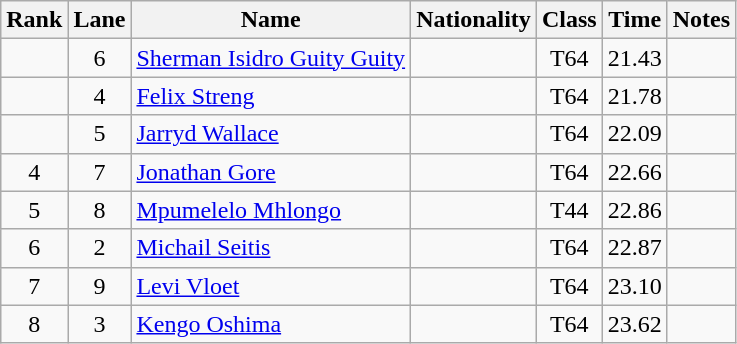<table class="wikitable sortable" style="text-align:center">
<tr>
<th>Rank</th>
<th>Lane</th>
<th>Name</th>
<th>Nationality</th>
<th>Class</th>
<th>Time</th>
<th>Notes</th>
</tr>
<tr>
<td></td>
<td>6</td>
<td align="left"><a href='#'>Sherman Isidro Guity Guity</a></td>
<td align="left"></td>
<td>T64</td>
<td>21.43</td>
<td></td>
</tr>
<tr>
<td></td>
<td>4</td>
<td align="left"><a href='#'>Felix Streng</a></td>
<td align="left"></td>
<td>T64</td>
<td>21.78</td>
<td></td>
</tr>
<tr>
<td></td>
<td>5</td>
<td align="left"><a href='#'>Jarryd Wallace</a></td>
<td align="left"></td>
<td>T64</td>
<td>22.09</td>
<td></td>
</tr>
<tr>
<td>4</td>
<td>7</td>
<td align="left"><a href='#'>Jonathan Gore</a></td>
<td align="left"></td>
<td>T64</td>
<td>22.66</td>
<td></td>
</tr>
<tr>
<td>5</td>
<td>8</td>
<td align="left"><a href='#'>Mpumelelo Mhlongo</a></td>
<td align="left"></td>
<td>T44</td>
<td>22.86</td>
<td></td>
</tr>
<tr>
<td>6</td>
<td>2</td>
<td align="left"><a href='#'>Michail Seitis</a></td>
<td align="left"></td>
<td>T64</td>
<td>22.87</td>
<td></td>
</tr>
<tr>
<td>7</td>
<td>9</td>
<td align="left"><a href='#'>Levi Vloet</a></td>
<td align="left"></td>
<td>T64</td>
<td>23.10</td>
<td></td>
</tr>
<tr>
<td>8</td>
<td>3</td>
<td align="left"><a href='#'>Kengo Oshima</a></td>
<td align="left"></td>
<td>T64</td>
<td>23.62</td>
<td></td>
</tr>
</table>
